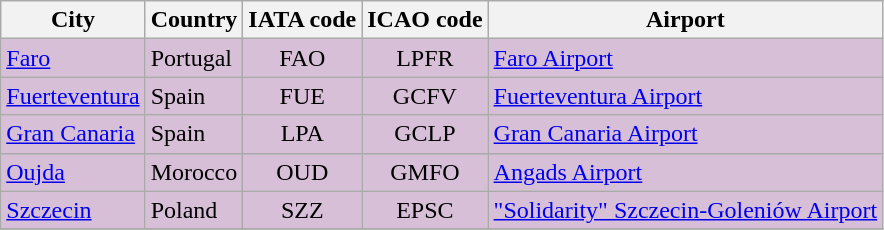<table class="wikitable sortable">
<tr>
<th>City</th>
<th>Country</th>
<th>IATA code</th>
<th>ICAO code</th>
<th>Airport</th>
</tr>
<tr>
<td bgcolor=thistle><a href='#'>Faro</a></td>
<td bgcolor=thistle>Portugal</td>
<td bgcolor=thistle align=center>FAO</td>
<td bgcolor=thistle align=center>LPFR</td>
<td bgcolor=thistle><a href='#'>Faro Airport</a></td>
</tr>
<tr>
<td bgcolor=thistle><a href='#'>Fuerteventura</a></td>
<td bgcolor=thistle>Spain</td>
<td bgcolor=thistle align=center>FUE</td>
<td bgcolor=thistle align=center>GCFV</td>
<td bgcolor=thistle><a href='#'>Fuerteventura Airport</a></td>
</tr>
<tr>
<td bgcolor=thistle><a href='#'>Gran Canaria</a></td>
<td bgcolor=thistle>Spain</td>
<td bgcolor=thistle align=center>LPA</td>
<td bgcolor=thistle align=center>GCLP</td>
<td bgcolor=thistle><a href='#'>Gran Canaria Airport</a></td>
</tr>
<tr>
<td bgcolor=thistle><a href='#'>Oujda</a></td>
<td bgcolor=thistle>Morocco</td>
<td bgcolor=thistle align=center>OUD</td>
<td bgcolor=thistle align=center>GMFO</td>
<td bgcolor=thistle><a href='#'>Angads Airport</a></td>
</tr>
<tr>
<td bgcolor=thistle><a href='#'>Szczecin</a></td>
<td bgcolor=thistle>Poland</td>
<td bgcolor=thistle align=center>SZZ</td>
<td bgcolor=thistle align=center>EPSC</td>
<td bgcolor=thistle><a href='#'>"Solidarity" Szczecin-Goleniów Airport</a></td>
</tr>
<tr>
</tr>
</table>
